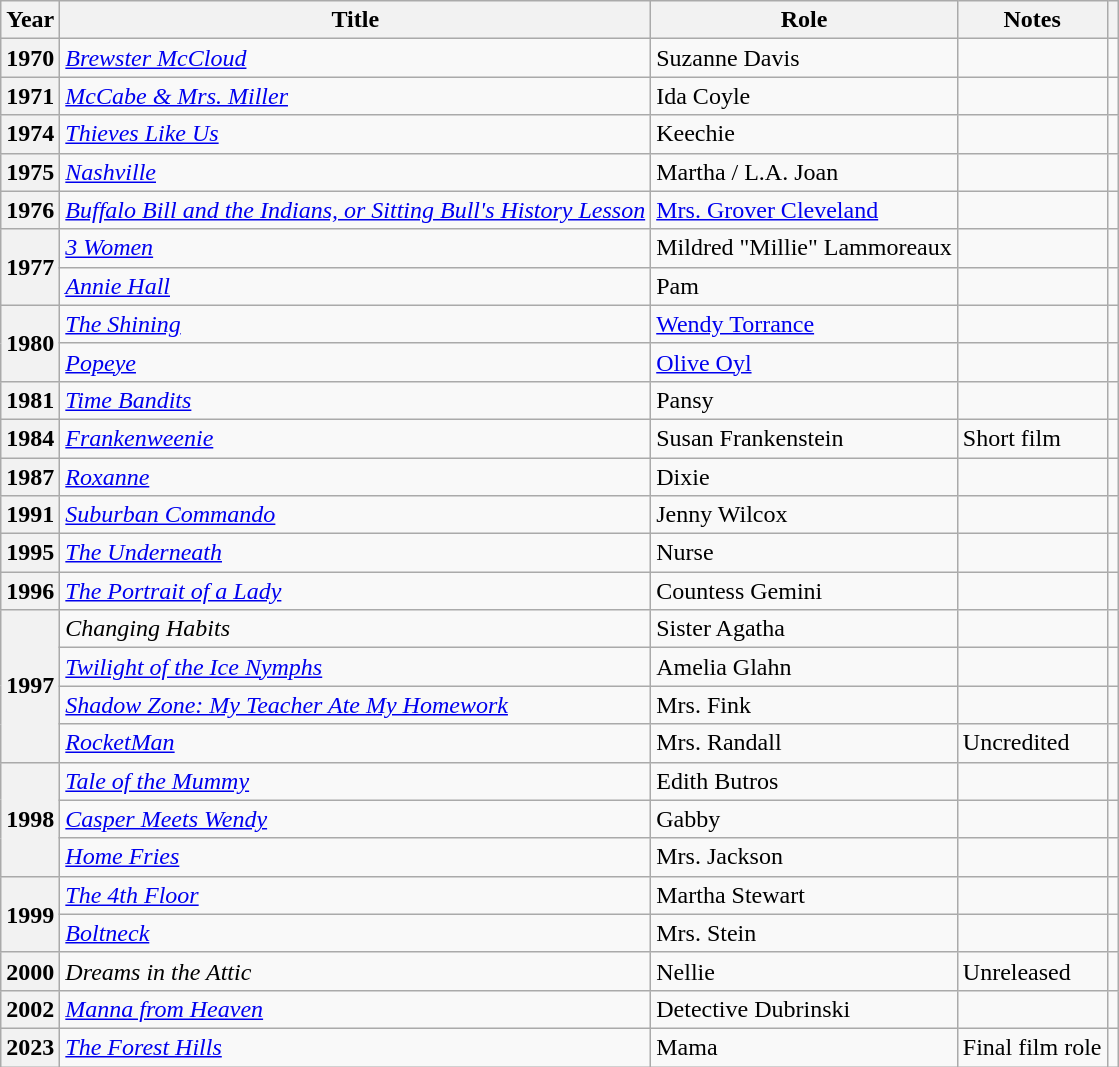<table class="wikitable plainrowheaders sortable" style="margin-right: 0;">
<tr>
<th scope="col">Year</th>
<th scope="col">Title</th>
<th scope="col">Role</th>
<th scope="col" class="unsortable">Notes</th>
<th scope="col" class="unsortable"></th>
</tr>
<tr>
<th scope="row">1970</th>
<td><em><a href='#'>Brewster McCloud</a></em></td>
<td>Suzanne Davis</td>
<td></td>
<td style="text-align:center;"></td>
</tr>
<tr>
<th scope="row">1971</th>
<td><em><a href='#'>McCabe & Mrs. Miller</a></em></td>
<td>Ida Coyle</td>
<td></td>
<td style="text-align:center;"></td>
</tr>
<tr>
<th scope="row">1974</th>
<td><em><a href='#'>Thieves Like Us</a></em></td>
<td>Keechie</td>
<td></td>
<td style="text-align:center;"></td>
</tr>
<tr>
<th scope="row">1975</th>
<td><em><a href='#'>Nashville</a></em></td>
<td>Martha / L.A. Joan</td>
<td></td>
<td style="text-align:center;"></td>
</tr>
<tr>
<th scope="row">1976</th>
<td><em><a href='#'>Buffalo Bill and the Indians, or Sitting Bull's History Lesson</a></em></td>
<td><a href='#'>Mrs. Grover Cleveland</a></td>
<td></td>
<td style="text-align:center;"></td>
</tr>
<tr>
<th rowspan="2" scope="row">1977</th>
<td><em><a href='#'>3 Women</a></em></td>
<td>Mildred "Millie" Lammoreaux</td>
<td></td>
<td style="text-align:center;"></td>
</tr>
<tr>
<td><em><a href='#'>Annie Hall</a></em></td>
<td>Pam</td>
<td></td>
<td style="text-align:center;"></td>
</tr>
<tr>
<th rowspan="2" scope="row">1980</th>
<td data-sort-value="Shining, The"><em><a href='#'>The Shining</a></em></td>
<td><a href='#'>Wendy Torrance</a></td>
<td></td>
<td style="text-align:center;"></td>
</tr>
<tr>
<td><em><a href='#'>Popeye</a></em></td>
<td><a href='#'>Olive Oyl</a></td>
<td></td>
<td style="text-align:center;"></td>
</tr>
<tr>
<th scope="row">1981</th>
<td><em><a href='#'>Time Bandits</a></em></td>
<td>Pansy</td>
<td></td>
<td style="text-align:center;"></td>
</tr>
<tr>
<th scope="row">1984</th>
<td><em><a href='#'>Frankenweenie</a></em></td>
<td>Susan Frankenstein</td>
<td>Short film</td>
<td style="text-align:center;"></td>
</tr>
<tr>
<th scope="row">1987</th>
<td><em><a href='#'>Roxanne</a></em></td>
<td>Dixie</td>
<td></td>
<td style="text-align:center;"></td>
</tr>
<tr>
<th scope="row">1991</th>
<td><em><a href='#'>Suburban Commando</a></em></td>
<td>Jenny Wilcox</td>
<td></td>
<td style="text-align:center;"></td>
</tr>
<tr>
<th scope="row">1995</th>
<td data-sort-value="Underneath, The"><em><a href='#'>The Underneath</a></em></td>
<td>Nurse</td>
<td></td>
<td style="text-align:center;"></td>
</tr>
<tr>
<th scope="row">1996</th>
<td data-sort-value="Portrait of a Lady, The"><em><a href='#'>The Portrait of a Lady</a></em></td>
<td>Countess Gemini</td>
<td></td>
<td style="text-align:center;"></td>
</tr>
<tr>
<th rowspan="4" scope="row">1997</th>
<td><em>Changing Habits</em></td>
<td>Sister Agatha</td>
<td></td>
<td style="text-align:center;"></td>
</tr>
<tr>
<td><em><a href='#'>Twilight of the Ice Nymphs</a></em></td>
<td>Amelia Glahn</td>
<td></td>
<td style="text-align:center;"></td>
</tr>
<tr>
<td><em><a href='#'>Shadow Zone: My Teacher Ate My Homework</a></em></td>
<td>Mrs. Fink</td>
<td></td>
<td style="text-align:center;"></td>
</tr>
<tr>
<td><em><a href='#'>RocketMan</a></em></td>
<td>Mrs. Randall</td>
<td>Uncredited</td>
<td style="text-align:center;"></td>
</tr>
<tr>
<th rowspan="3" scope="row">1998</th>
<td><em><a href='#'>Tale of the Mummy</a></em></td>
<td>Edith Butros</td>
<td></td>
<td style="text-align:center;"></td>
</tr>
<tr>
<td><em><a href='#'>Casper Meets Wendy</a></em></td>
<td>Gabby</td>
<td></td>
<td style="text-align:center;"></td>
</tr>
<tr>
<td><em><a href='#'>Home Fries</a></em></td>
<td>Mrs. Jackson</td>
<td></td>
<td style="text-align:center;"></td>
</tr>
<tr>
<th rowspan="2" scope="row">1999</th>
<td data-sort-value="4th Floor, The"><em><a href='#'>The 4th Floor</a></em></td>
<td>Martha Stewart</td>
<td></td>
<td style="text-align:center;"></td>
</tr>
<tr>
<td><em><a href='#'>Boltneck</a></em></td>
<td>Mrs. Stein</td>
<td></td>
<td style="text-align:center;"></td>
</tr>
<tr>
<th scope="row">2000</th>
<td><em>Dreams in the Attic</em></td>
<td>Nellie</td>
<td>Unreleased</td>
<td style="text-align:center;"></td>
</tr>
<tr>
<th scope="row">2002</th>
<td><em><a href='#'>Manna from Heaven</a></em></td>
<td>Detective Dubrinski</td>
<td></td>
<td style="text-align:center;"></td>
</tr>
<tr>
<th scope="row">2023</th>
<td data-sort-value="Forest Hills, The"><em><a href='#'>The Forest Hills</a></em></td>
<td>Mama</td>
<td>Final film role</td>
<td style="text-align:center;"></td>
</tr>
</table>
